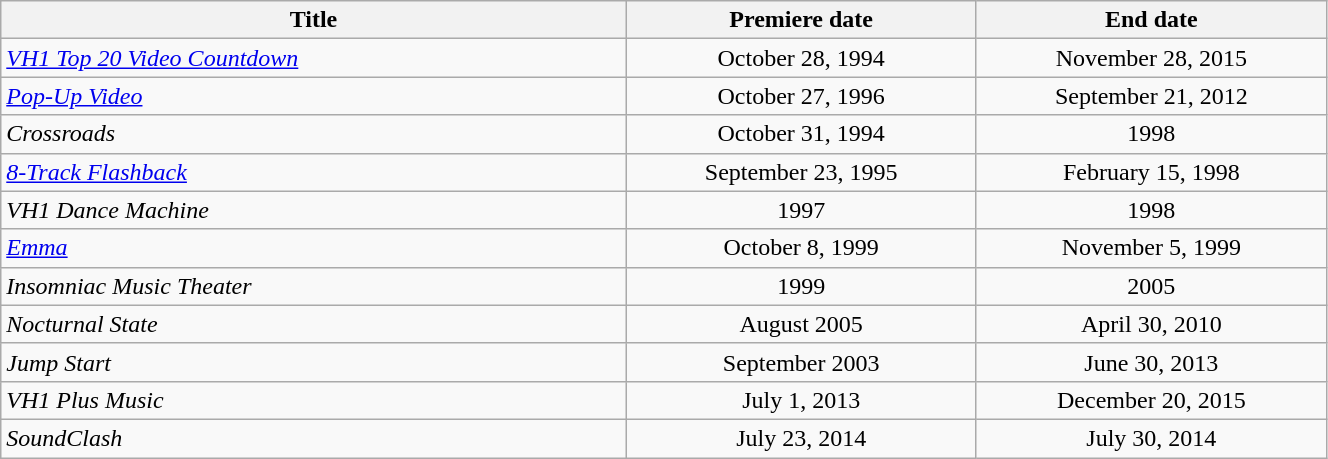<table class="wikitable plainrowheaders sortable" style="width:70%;text-align:center;">
<tr>
<th scope="col" style="width:25%;">Title</th>
<th scope="col" style="width:14%;">Premiere date</th>
<th scope="col" style="width:14%;">End date</th>
</tr>
<tr>
<td scope="row" style="text-align:left;"><em><a href='#'>VH1 Top 20 Video Countdown</a></em></td>
<td>October 28, 1994</td>
<td>November 28, 2015</td>
</tr>
<tr>
<td scope="row" style="text-align:left;"><em><a href='#'>Pop-Up Video</a></em></td>
<td>October 27, 1996</td>
<td>September 21, 2012</td>
</tr>
<tr>
<td scope="row" style="text-align:left;"><em>Crossroads</em></td>
<td>October 31, 1994</td>
<td>1998</td>
</tr>
<tr>
<td scope="row" style="text-align:left;"><em><a href='#'>8-Track Flashback</a></em></td>
<td>September 23, 1995</td>
<td>February 15, 1998</td>
</tr>
<tr>
<td scope="row" style="text-align:left;"><em>VH1 Dance Machine</em></td>
<td>1997</td>
<td>1998</td>
</tr>
<tr>
<td scope="row" style="text-align:left;"><em><a href='#'>Emma</a></em></td>
<td>October 8, 1999</td>
<td>November 5, 1999</td>
</tr>
<tr>
<td scope="row" style="text-align:left;"><em>Insomniac Music Theater</em></td>
<td>1999</td>
<td>2005</td>
</tr>
<tr>
<td scope="row" style="text-align:left;"><em>Nocturnal State</em></td>
<td>August 2005</td>
<td>April 30, 2010</td>
</tr>
<tr>
<td scope="row" style="text-align:left;"><em>Jump Start</em></td>
<td>September 2003</td>
<td>June 30, 2013</td>
</tr>
<tr>
<td scope="row" style="text-align:left;"><em>VH1 Plus Music</em></td>
<td>July 1, 2013</td>
<td>December 20, 2015</td>
</tr>
<tr>
<td scope="row" style="text-align:left;"><em>SoundClash</em></td>
<td>July 23, 2014</td>
<td>July 30, 2014</td>
</tr>
</table>
